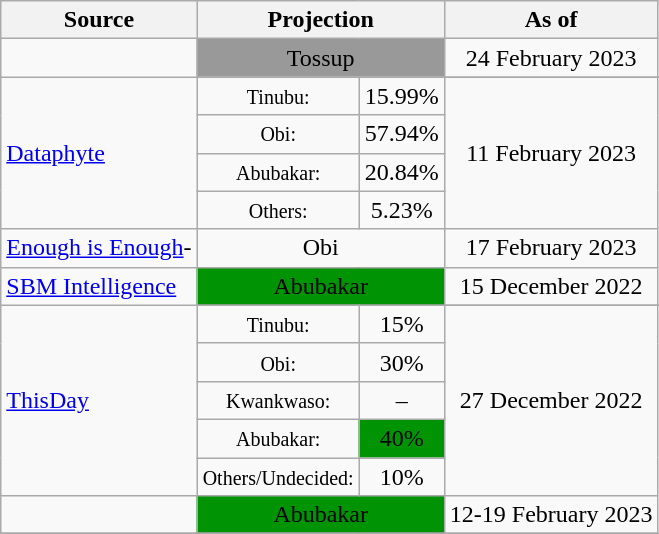<table class="wikitable" style="text-align:center">
<tr>
<th>Source</th>
<th colspan=2>Projection</th>
<th>As of</th>
</tr>
<tr>
<td align="left"></td>
<td colspan=2 bgcolor=#999999>Tossup</td>
<td>24 February 2023</td>
</tr>
<tr>
<td rowspan=5 align="left"><a href='#'>Dataphyte</a></td>
</tr>
<tr>
<td><small>Tinubu:</small></td>
<td>15.99%</td>
<td rowspan=4>11 February 2023</td>
</tr>
<tr>
<td><small>Obi:</small></td>
<td>57.94%</td>
</tr>
<tr>
<td><small>Abubakar:</small></td>
<td>20.84%</td>
</tr>
<tr>
<td><small>Others:</small></td>
<td>5.23%</td>
</tr>
<tr>
<td align="left"><a href='#'>Enough is Enough</a>-<br></td>
<td colspan=2 >Obi</td>
<td>17 February 2023</td>
</tr>
<tr>
<td align="left"><a href='#'>SBM Intelligence</a></td>
<td colspan=2 bgcolor=#009404>Abubakar</td>
<td>15 December 2022</td>
</tr>
<tr>
<td rowspan=6 align="left"><a href='#'>ThisDay</a></td>
</tr>
<tr>
<td><small>Tinubu:</small></td>
<td>15%</td>
<td rowspan=5>27 December 2022</td>
</tr>
<tr>
<td><small>Obi:</small></td>
<td>30%</td>
</tr>
<tr>
<td><small>Kwankwaso:</small></td>
<td>–</td>
</tr>
<tr>
<td><small>Abubakar:</small></td>
<td bgcolor=#009404>40%</td>
</tr>
<tr>
<td><small>Others/Undecided:</small></td>
<td>10%</td>
</tr>
<tr>
<td align="left"></td>
<td colspan=2 bgcolor=#009404>Abubakar</td>
<td>12-19 February 2023</td>
</tr>
<tr>
</tr>
</table>
